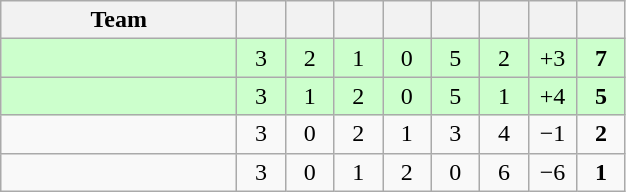<table class="wikitable" style="text-align:center;">
<tr>
<th width=150>Team</th>
<th width=25></th>
<th width=25></th>
<th width=25></th>
<th width=25></th>
<th width=25></th>
<th width=25></th>
<th width=25></th>
<th width=25></th>
</tr>
<tr style="background:#cfc;">
<td align="left"></td>
<td>3</td>
<td>2</td>
<td>1</td>
<td>0</td>
<td>5</td>
<td>2</td>
<td>+3</td>
<td><strong>7</strong></td>
</tr>
<tr style="background:#ccffcc">
<td style="text-align:left;"></td>
<td>3</td>
<td>1</td>
<td>2</td>
<td>0</td>
<td>5</td>
<td>1</td>
<td>+4</td>
<td><strong>5</strong></td>
</tr>
<tr>
<td style="text-align:left;"></td>
<td>3</td>
<td>0</td>
<td>2</td>
<td>1</td>
<td>3</td>
<td>4</td>
<td>−1</td>
<td><strong>2</strong></td>
</tr>
<tr>
<td style="text-align:left;"></td>
<td>3</td>
<td>0</td>
<td>1</td>
<td>2</td>
<td>0</td>
<td>6</td>
<td>−6</td>
<td><strong>1</strong></td>
</tr>
</table>
